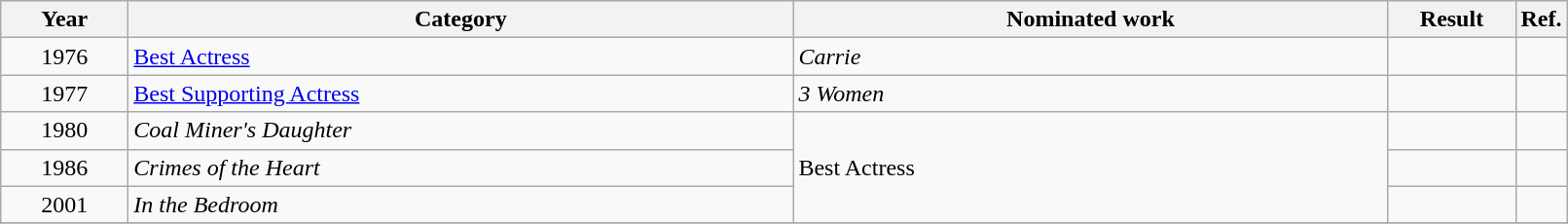<table class=wikitable>
<tr>
<th scope="col" style="width:5em;">Year</th>
<th scope="col" style="width:28em;">Category</th>
<th scope="col" style="width:25em;">Nominated work</th>
<th scope="col" style="width:5em;">Result</th>
<th>Ref.</th>
</tr>
<tr>
<td style="text-align:center;">1976</td>
<td><a href='#'>Best Actress</a></td>
<td><em>Carrie</em></td>
<td></td>
<td></td>
</tr>
<tr>
<td align=center>1977</td>
<td><a href='#'>Best Supporting Actress</a></td>
<td><em>3 Women</em></td>
<td></td>
<td></td>
</tr>
<tr>
<td align=center>1980</td>
<td><em>Coal Miner's Daughter</em></td>
<td rowspan=3>Best Actress</td>
<td></td>
<td></td>
</tr>
<tr>
<td align=center>1986</td>
<td><em>Crimes of the Heart</em></td>
<td></td>
<td></td>
</tr>
<tr>
<td align=center>2001</td>
<td><em>In the Bedroom</em></td>
<td></td>
<td></td>
</tr>
<tr>
</tr>
</table>
